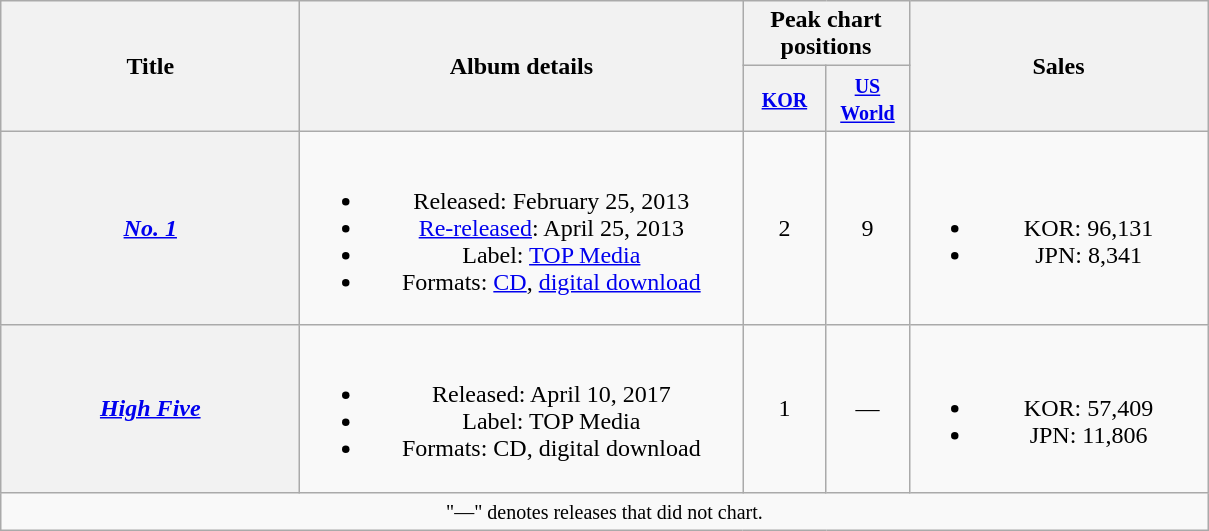<table class="wikitable plainrowheaders" style="text-align:center;">
<tr>
<th rowspan="2" style="width:12em;">Title</th>
<th rowspan="2" style="width:18em;">Album details</th>
<th colspan="2">Peak chart positions</th>
<th rowspan="2" style="width:12em;">Sales</th>
</tr>
<tr>
<th style="width:3em;"><small><a href='#'>KOR</a></small><br></th>
<th style="width:3em;"><small><a href='#'>US<br>World</a></small><br></th>
</tr>
<tr>
<th scope="row"><em><a href='#'>No. 1</a></em></th>
<td><br><ul><li>Released: February 25, 2013 </li><li><a href='#'>Re-released</a>: April 25, 2013</li><li>Label: <a href='#'>TOP Media</a></li><li>Formats: <a href='#'>CD</a>, <a href='#'>digital download</a></li></ul></td>
<td>2</td>
<td>9</td>
<td><br><ul><li>KOR: 96,131</li><li>JPN: 8,341</li></ul></td>
</tr>
<tr>
<th scope="row"><em><a href='#'>High Five</a></em></th>
<td><br><ul><li>Released: April 10, 2017 </li><li>Label: TOP Media</li><li>Formats: CD, digital download</li></ul></td>
<td>1</td>
<td>—</td>
<td><br><ul><li>KOR: 57,409</li><li>JPN: 11,806</li></ul></td>
</tr>
<tr>
<td colspan="5"><small>"—" denotes releases that did not chart.</small></td>
</tr>
</table>
